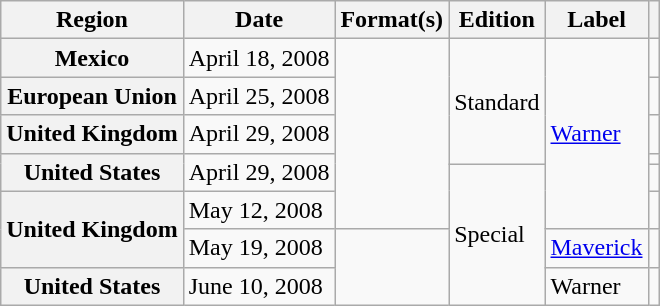<table class="wikitable plainrowheaders">
<tr>
<th scope="col">Region</th>
<th scope="col">Date</th>
<th scope="col">Format(s)</th>
<th scope="col">Edition</th>
<th scope="col">Label</th>
<th scope="col"></th>
</tr>
<tr>
<th scope="row">Mexico</th>
<td>April 18, 2008</td>
<td rowspan="6"></td>
<td rowspan="4">Standard</td>
<td rowspan="6"><a href='#'>Warner</a></td>
<td style="text-align:center;"></td>
</tr>
<tr>
<th scope="row">European Union</th>
<td>April 25, 2008</td>
<td style="text-align:center;"></td>
</tr>
<tr>
<th scope="row">United Kingdom</th>
<td>April 29, 2008</td>
<td style="text-align:center;"></td>
</tr>
<tr>
<th scope="row" rowspan="2">United States</th>
<td rowspan="2">April 29, 2008</td>
<td style="text-align:center;"></td>
</tr>
<tr>
<td rowspan="4">Special</td>
<td style="text-align:center;"></td>
</tr>
<tr>
<th scope="row" rowspan="2">United Kingdom</th>
<td>May 12, 2008</td>
<td style="text-align:center;"></td>
</tr>
<tr>
<td>May 19, 2008</td>
<td rowspan="2"></td>
<td><a href='#'>Maverick</a></td>
<td style="text-align:center;"></td>
</tr>
<tr>
<th scope="row">United States</th>
<td>June 10, 2008</td>
<td>Warner</td>
<td style="text-align:center;"></td>
</tr>
</table>
